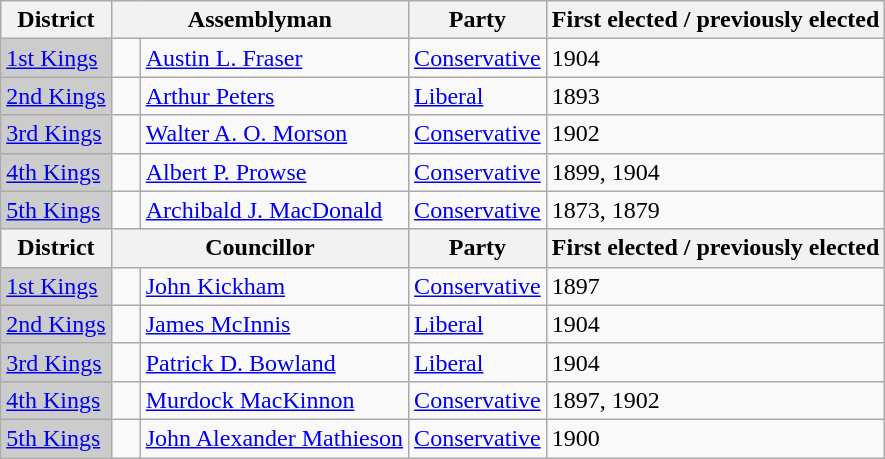<table class="wikitable sortable">
<tr>
<th>District</th>
<th colspan="2">Assemblyman</th>
<th>Party</th>
<th>First elected / previously elected</th>
</tr>
<tr>
<td bgcolor="CCCCCC"><a href='#'>1st Kings</a></td>
<td>   </td>
<td><a href='#'>Austin L. Fraser</a></td>
<td><a href='#'>Conservative</a></td>
<td>1904</td>
</tr>
<tr>
<td bgcolor="CCCCCC"><a href='#'>2nd Kings</a></td>
<td>   </td>
<td><a href='#'>Arthur Peters</a></td>
<td><a href='#'>Liberal</a></td>
<td>1893</td>
</tr>
<tr>
<td bgcolor="CCCCCC"><a href='#'>3rd Kings</a></td>
<td>   </td>
<td><a href='#'>Walter A. O. Morson</a></td>
<td><a href='#'>Conservative</a></td>
<td>1902</td>
</tr>
<tr>
<td bgcolor="CCCCCC"><a href='#'>4th Kings</a></td>
<td>   </td>
<td><a href='#'>Albert P. Prowse</a></td>
<td><a href='#'>Conservative</a></td>
<td>1899, 1904</td>
</tr>
<tr>
<td bgcolor="CCCCCC"><a href='#'>5th Kings</a></td>
<td>   </td>
<td><a href='#'>Archibald J. MacDonald</a></td>
<td><a href='#'>Conservative</a></td>
<td>1873, 1879</td>
</tr>
<tr>
<th>District</th>
<th colspan="2">Councillor</th>
<th>Party</th>
<th>First elected / previously elected</th>
</tr>
<tr>
<td bgcolor="CCCCCC"><a href='#'>1st Kings</a></td>
<td>   </td>
<td><a href='#'>John Kickham</a></td>
<td><a href='#'>Conservative</a></td>
<td>1897</td>
</tr>
<tr>
<td bgcolor="CCCCCC"><a href='#'>2nd Kings</a></td>
<td>   </td>
<td><a href='#'>James McInnis</a></td>
<td><a href='#'>Liberal</a></td>
<td>1904</td>
</tr>
<tr>
<td bgcolor="CCCCCC"><a href='#'>3rd Kings</a></td>
<td>   </td>
<td><a href='#'>Patrick D. Bowland</a></td>
<td><a href='#'>Liberal</a></td>
<td>1904</td>
</tr>
<tr>
<td bgcolor="CCCCCC"><a href='#'>4th Kings</a></td>
<td>   </td>
<td><a href='#'>Murdock MacKinnon</a></td>
<td><a href='#'>Conservative</a></td>
<td>1897, 1902</td>
</tr>
<tr>
<td bgcolor="CCCCCC"><a href='#'>5th Kings</a></td>
<td>   </td>
<td><a href='#'>John Alexander Mathieson</a></td>
<td><a href='#'>Conservative</a></td>
<td>1900</td>
</tr>
</table>
